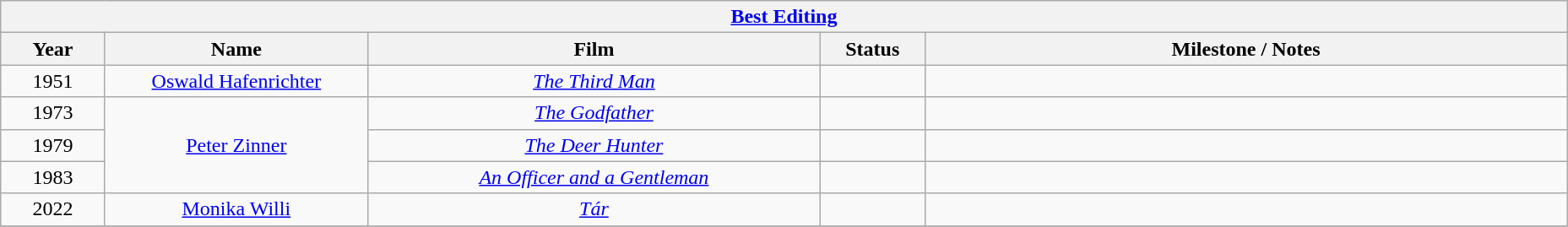<table class="wikitable" style="text-align: center">
<tr>
<th colspan=6 style="text-align:center;"><a href='#'>Best Editing</a></th>
</tr>
<tr>
<th style="width:075px;">Year</th>
<th style="width:200px;">Name</th>
<th style="width:350px;">Film</th>
<th style="width:075px;">Status</th>
<th style="width:500px;">Milestone / Notes</th>
</tr>
<tr>
<td style="text-align: center">1951</td>
<td><a href='#'>Oswald Hafenrichter</a></td>
<td><em><a href='#'>The Third Man</a></em></td>
<td></td>
<td></td>
</tr>
<tr>
<td style="text-align: center">1973</td>
<td rowspan="3"><a href='#'>Peter Zinner</a></td>
<td><em><a href='#'>The Godfather</a></em></td>
<td></td>
<td></td>
</tr>
<tr>
<td style="text-align: center">1979</td>
<td><em><a href='#'>The Deer Hunter</a></em></td>
<td></td>
<td></td>
</tr>
<tr>
<td>1983</td>
<td><em><a href='#'>An Officer and a Gentleman</a></em></td>
<td></td>
<td></td>
</tr>
<tr>
<td style="text-align: center">2022</td>
<td><a href='#'>Monika Willi</a></td>
<td><em><a href='#'>Tár</a></em></td>
<td></td>
<td></td>
</tr>
<tr>
</tr>
</table>
